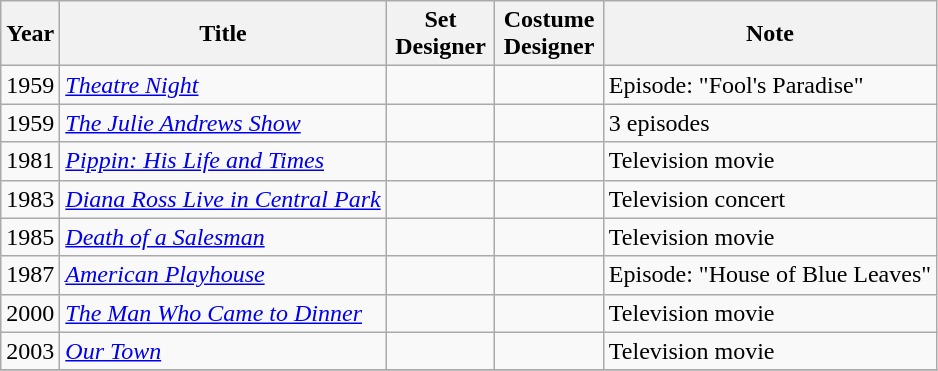<table class="wikitable">
<tr>
<th>Year</th>
<th>Title</th>
<th width=65>Set Designer</th>
<th width=65>Costume Designer</th>
<th>Note</th>
</tr>
<tr>
<td>1959</td>
<td><em><a href='#'>Theatre Night</a></em></td>
<td></td>
<td></td>
<td>Episode: "Fool's Paradise"</td>
</tr>
<tr>
<td>1959</td>
<td><em><a href='#'>The Julie Andrews Show</a></em></td>
<td></td>
<td></td>
<td>3 episodes</td>
</tr>
<tr>
<td>1981</td>
<td><em><a href='#'>Pippin: His Life and Times</a></em></td>
<td></td>
<td></td>
<td>Television movie</td>
</tr>
<tr>
<td>1983</td>
<td><em><a href='#'>Diana Ross Live in Central Park</a></em></td>
<td></td>
<td></td>
<td>Television concert</td>
</tr>
<tr>
<td>1985</td>
<td><em><a href='#'>Death of a Salesman</a></em></td>
<td></td>
<td></td>
<td>Television movie</td>
</tr>
<tr>
<td>1987</td>
<td><em><a href='#'>American Playhouse</a></em></td>
<td></td>
<td></td>
<td>Episode: "House of Blue Leaves"</td>
</tr>
<tr>
<td>2000</td>
<td><em><a href='#'>The Man Who Came to Dinner</a></em></td>
<td></td>
<td></td>
<td>Television movie</td>
</tr>
<tr>
<td>2003</td>
<td><em><a href='#'>Our Town</a></em></td>
<td></td>
<td></td>
<td>Television movie</td>
</tr>
<tr>
</tr>
</table>
